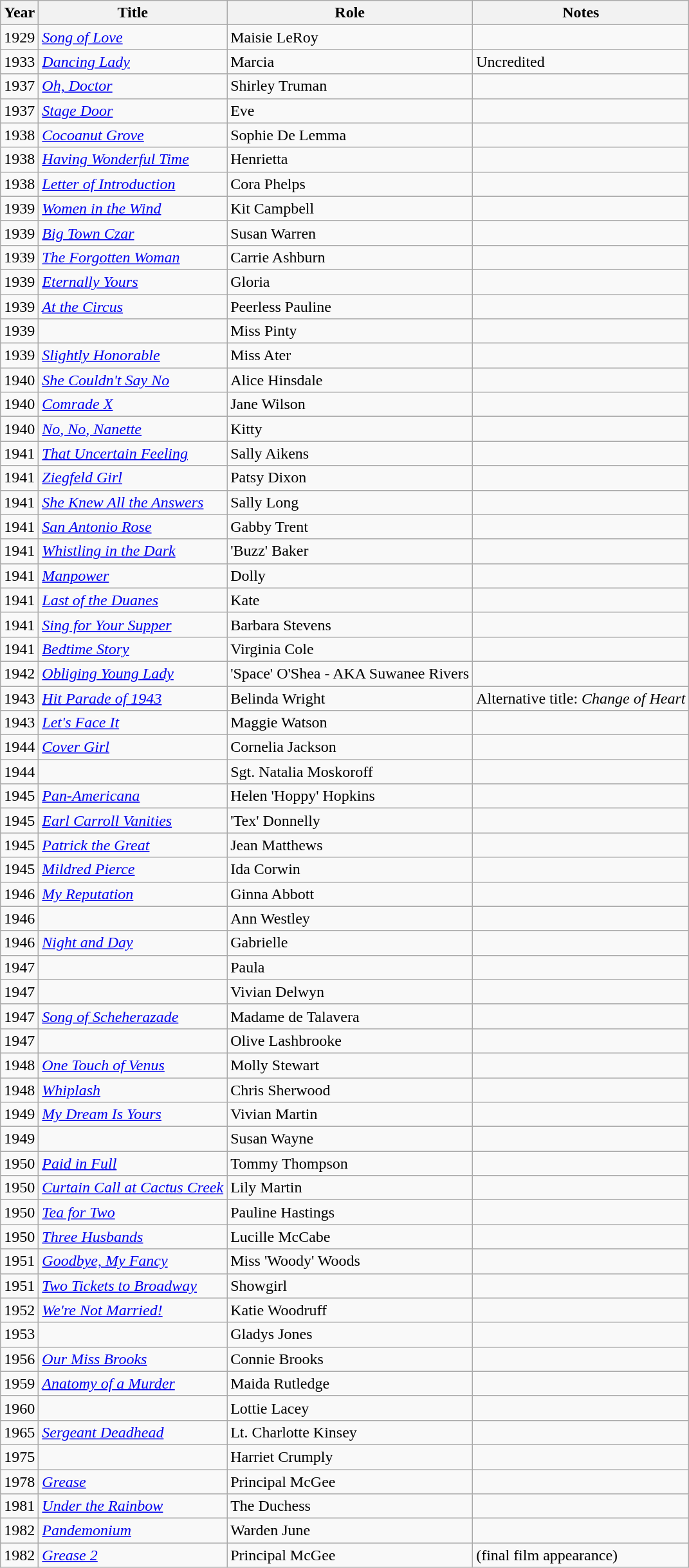<table class="wikitable">
<tr>
<th>Year</th>
<th>Title</th>
<th>Role</th>
<th class="unsortable">Notes</th>
</tr>
<tr>
<td>1929</td>
<td><em><a href='#'>Song of Love</a></em></td>
<td>Maisie LeRoy</td>
<td></td>
</tr>
<tr>
<td>1933</td>
<td><em><a href='#'>Dancing Lady</a></em></td>
<td>Marcia</td>
<td>Uncredited</td>
</tr>
<tr>
<td>1937</td>
<td><em><a href='#'>Oh, Doctor</a></em></td>
<td>Shirley Truman</td>
<td></td>
</tr>
<tr>
<td>1937</td>
<td><em><a href='#'>Stage Door</a></em></td>
<td>Eve</td>
<td></td>
</tr>
<tr>
<td>1938</td>
<td><em><a href='#'>Cocoanut Grove</a></em></td>
<td>Sophie De Lemma</td>
<td></td>
</tr>
<tr>
<td>1938</td>
<td><em><a href='#'>Having Wonderful Time</a></em></td>
<td>Henrietta</td>
<td></td>
</tr>
<tr>
<td>1938</td>
<td><em><a href='#'>Letter of Introduction</a></em></td>
<td>Cora Phelps</td>
<td></td>
</tr>
<tr>
<td>1939</td>
<td><em><a href='#'>Women in the Wind</a></em></td>
<td>Kit Campbell</td>
<td></td>
</tr>
<tr>
<td>1939</td>
<td><em><a href='#'>Big Town Czar</a></em></td>
<td>Susan Warren</td>
<td></td>
</tr>
<tr>
<td>1939</td>
<td><em><a href='#'>The Forgotten Woman</a></em></td>
<td>Carrie Ashburn</td>
<td></td>
</tr>
<tr>
<td>1939</td>
<td><em><a href='#'>Eternally Yours</a></em></td>
<td>Gloria</td>
<td></td>
</tr>
<tr>
<td>1939</td>
<td><em><a href='#'>At the Circus</a></em></td>
<td>Peerless Pauline</td>
<td></td>
</tr>
<tr>
<td>1939</td>
<td><em></em></td>
<td>Miss Pinty</td>
<td></td>
</tr>
<tr>
<td>1939</td>
<td><em><a href='#'>Slightly Honorable</a></em></td>
<td>Miss Ater</td>
<td></td>
</tr>
<tr>
<td>1940</td>
<td><em><a href='#'>She Couldn't Say No</a></em></td>
<td>Alice Hinsdale</td>
<td></td>
</tr>
<tr>
<td>1940</td>
<td><em><a href='#'>Comrade X</a></em></td>
<td>Jane Wilson</td>
<td></td>
</tr>
<tr>
<td>1940</td>
<td><em><a href='#'>No, No, Nanette</a></em></td>
<td>Kitty</td>
<td></td>
</tr>
<tr>
<td>1941</td>
<td><em><a href='#'>That Uncertain Feeling</a></em></td>
<td>Sally Aikens</td>
<td></td>
</tr>
<tr>
<td>1941</td>
<td><em><a href='#'>Ziegfeld Girl</a></em></td>
<td>Patsy Dixon</td>
<td></td>
</tr>
<tr>
<td>1941</td>
<td><em><a href='#'>She Knew All the Answers</a></em></td>
<td>Sally Long</td>
<td></td>
</tr>
<tr>
<td>1941</td>
<td><em><a href='#'>San Antonio Rose</a></em></td>
<td>Gabby Trent</td>
<td></td>
</tr>
<tr>
<td>1941</td>
<td><em><a href='#'>Whistling in the Dark</a></em></td>
<td>'Buzz' Baker</td>
<td></td>
</tr>
<tr>
<td>1941</td>
<td><em><a href='#'>Manpower</a></em></td>
<td>Dolly</td>
<td></td>
</tr>
<tr>
<td>1941</td>
<td><em><a href='#'>Last of the Duanes</a></em></td>
<td>Kate</td>
<td></td>
</tr>
<tr>
<td>1941</td>
<td><em><a href='#'>Sing for Your Supper</a></em></td>
<td>Barbara Stevens</td>
<td></td>
</tr>
<tr>
<td>1941</td>
<td><em><a href='#'>Bedtime Story</a></em></td>
<td>Virginia Cole</td>
<td></td>
</tr>
<tr>
<td>1942</td>
<td><em><a href='#'>Obliging Young Lady</a></em></td>
<td>'Space' O'Shea - AKA Suwanee Rivers</td>
<td></td>
</tr>
<tr>
<td>1943</td>
<td><em><a href='#'>Hit Parade of 1943</a></em></td>
<td>Belinda Wright</td>
<td>Alternative title: <em>Change of Heart</em></td>
</tr>
<tr>
<td>1943</td>
<td><em><a href='#'>Let's Face It</a></em></td>
<td>Maggie Watson</td>
<td></td>
</tr>
<tr>
<td>1944</td>
<td><em><a href='#'>Cover Girl</a></em></td>
<td>Cornelia Jackson</td>
<td></td>
</tr>
<tr>
<td>1944</td>
<td><em></em></td>
<td>Sgt. Natalia Moskoroff</td>
<td></td>
</tr>
<tr>
<td>1945</td>
<td><em><a href='#'>Pan-Americana</a></em></td>
<td>Helen 'Hoppy' Hopkins</td>
<td></td>
</tr>
<tr>
<td>1945</td>
<td><em><a href='#'>Earl Carroll Vanities</a></em></td>
<td>'Tex' Donnelly</td>
<td></td>
</tr>
<tr>
<td>1945</td>
<td><em><a href='#'>Patrick the Great</a></em></td>
<td>Jean Matthews</td>
<td></td>
</tr>
<tr>
<td>1945</td>
<td><em><a href='#'>Mildred Pierce</a></em></td>
<td>Ida Corwin</td>
<td></td>
</tr>
<tr>
<td>1946</td>
<td><em><a href='#'>My Reputation</a></em></td>
<td>Ginna Abbott</td>
<td></td>
</tr>
<tr>
<td>1946</td>
<td><em></em></td>
<td>Ann Westley</td>
<td></td>
</tr>
<tr>
<td>1946</td>
<td><em><a href='#'>Night and Day</a></em></td>
<td>Gabrielle</td>
<td></td>
</tr>
<tr>
<td>1947</td>
<td><em></em></td>
<td>Paula</td>
<td></td>
</tr>
<tr>
<td>1947</td>
<td><em></em></td>
<td>Vivian Delwyn</td>
<td></td>
</tr>
<tr>
<td>1947</td>
<td><em><a href='#'>Song of Scheherazade</a></em></td>
<td>Madame de Talavera</td>
<td></td>
</tr>
<tr>
<td>1947</td>
<td><em></em></td>
<td>Olive Lashbrooke</td>
<td></td>
</tr>
<tr>
<td>1948</td>
<td><em><a href='#'>One Touch of Venus</a></em></td>
<td>Molly Stewart</td>
<td></td>
</tr>
<tr>
<td>1948</td>
<td><em><a href='#'>Whiplash</a></em></td>
<td>Chris Sherwood</td>
<td></td>
</tr>
<tr>
<td>1949</td>
<td><em><a href='#'>My Dream Is Yours</a></em></td>
<td>Vivian Martin</td>
<td></td>
</tr>
<tr>
<td>1949</td>
<td><em></em></td>
<td>Susan Wayne</td>
<td></td>
</tr>
<tr>
<td>1950</td>
<td><em><a href='#'>Paid in Full</a></em></td>
<td>Tommy Thompson</td>
<td></td>
</tr>
<tr>
<td>1950</td>
<td><em><a href='#'>Curtain Call at Cactus Creek</a></em></td>
<td>Lily Martin</td>
<td></td>
</tr>
<tr>
<td>1950</td>
<td><em><a href='#'>Tea for Two</a></em></td>
<td>Pauline Hastings</td>
<td></td>
</tr>
<tr>
<td>1950</td>
<td><em><a href='#'>Three Husbands</a></em></td>
<td>Lucille McCabe</td>
<td></td>
</tr>
<tr>
<td>1951</td>
<td><em><a href='#'>Goodbye, My Fancy</a></em></td>
<td>Miss 'Woody' Woods</td>
<td></td>
</tr>
<tr>
<td>1951</td>
<td><em><a href='#'>Two Tickets to Broadway</a></em></td>
<td>Showgirl</td>
<td></td>
</tr>
<tr>
<td>1952</td>
<td><em><a href='#'>We're Not Married!</a></em></td>
<td>Katie Woodruff</td>
<td></td>
</tr>
<tr>
<td>1953</td>
<td><em></em></td>
<td>Gladys Jones</td>
<td></td>
</tr>
<tr>
<td>1956</td>
<td><em><a href='#'>Our Miss Brooks</a></em></td>
<td>Connie Brooks</td>
<td></td>
</tr>
<tr>
<td>1959</td>
<td><em><a href='#'>Anatomy of a Murder</a></em></td>
<td>Maida Rutledge</td>
<td></td>
</tr>
<tr>
<td>1960</td>
<td><em></em></td>
<td>Lottie Lacey</td>
<td></td>
</tr>
<tr>
<td>1965</td>
<td><em><a href='#'>Sergeant Deadhead</a></em></td>
<td>Lt. Charlotte Kinsey</td>
<td></td>
</tr>
<tr>
<td>1975</td>
<td><em></em></td>
<td>Harriet Crumply</td>
<td></td>
</tr>
<tr>
<td>1978</td>
<td><em><a href='#'>Grease</a></em></td>
<td>Principal McGee</td>
<td></td>
</tr>
<tr>
<td>1981</td>
<td><em><a href='#'>Under the Rainbow</a></em></td>
<td>The Duchess</td>
<td></td>
</tr>
<tr>
<td>1982</td>
<td><em><a href='#'>Pandemonium</a></em></td>
<td>Warden June</td>
<td></td>
</tr>
<tr>
<td>1982</td>
<td><em><a href='#'>Grease 2</a></em></td>
<td>Principal McGee</td>
<td>(final film appearance)</td>
</tr>
</table>
